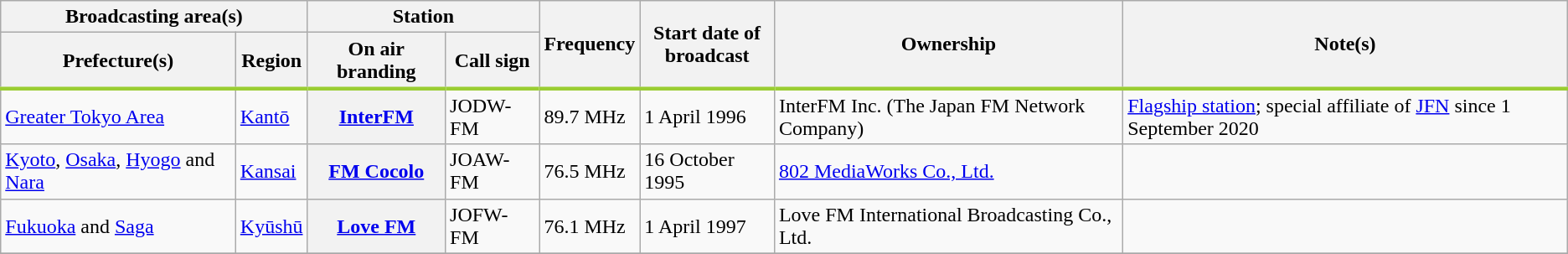<table class="wikitable sortable">
<tr>
<th colspan="2">Broadcasting area(s)</th>
<th colspan="2">Station</th>
<th rowspan="2" style="border-bottom:3px solid yellowgreen;">Frequency</th>
<th rowspan="2" style="border-bottom:3px solid yellowgreen;">Start date of<br>broadcast</th>
<th rowspan="2" style="border-bottom:3px solid yellowgreen;">Ownership</th>
<th rowspan="2" style="border-bottom:3px solid yellowgreen;">Note(s)</th>
</tr>
<tr>
<th style="border-bottom:3px solid yellowgreen;">Prefecture(s)</th>
<th style="border-bottom:3px solid yellowgreen;">Region</th>
<th style="border-bottom:3px solid yellowgreen;">On air branding</th>
<th style="border-bottom:3px solid yellowgreen;">Call sign</th>
</tr>
<tr>
<td><a href='#'>Greater Tokyo Area</a></td>
<td><a href='#'>Kantō</a></td>
<th><a href='#'>InterFM</a></th>
<td>JODW-FM</td>
<td>89.7 MHz</td>
<td>1 April 1996</td>
<td>InterFM Inc. (The Japan FM Network Company)</td>
<td><a href='#'>Flagship station</a>; special affiliate of <a href='#'>JFN</a> since 1 September 2020</td>
</tr>
<tr>
<td><a href='#'>Kyoto</a>, <a href='#'>Osaka</a>, <a href='#'>Hyogo</a> and <a href='#'>Nara</a></td>
<td><a href='#'>Kansai</a></td>
<th><a href='#'>FM Cocolo</a></th>
<td>JOAW-FM</td>
<td>76.5 MHz</td>
<td>16 October 1995</td>
<td><a href='#'>802 MediaWorks Co., Ltd.</a></td>
<td></td>
</tr>
<tr>
<td><a href='#'>Fukuoka</a> and <a href='#'>Saga</a></td>
<td><a href='#'>Kyūshū</a></td>
<th><a href='#'>Love FM</a></th>
<td>JOFW-FM</td>
<td>76.1 MHz</td>
<td>1 April 1997</td>
<td>Love FM International Broadcasting Co., Ltd.</td>
<td></td>
</tr>
<tr>
</tr>
</table>
